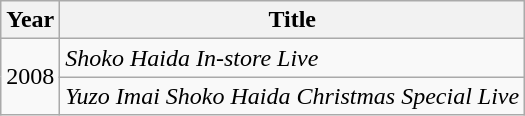<table class="wikitable">
<tr>
<th>Year</th>
<th>Title</th>
</tr>
<tr>
<td rowspan="2">2008</td>
<td><em>Shoko Haida In-store Live</em></td>
</tr>
<tr>
<td><em>Yuzo Imai Shoko Haida Christmas Special Live</em></td>
</tr>
</table>
